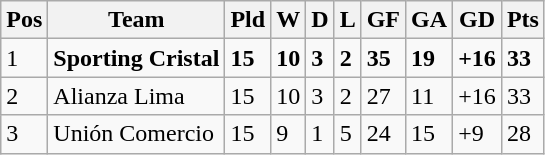<table class="wikitable">
<tr>
<th>Pos</th>
<th><strong>Team</strong></th>
<th><strong>Pld</strong></th>
<th>W</th>
<th>D</th>
<th>L</th>
<th>GF</th>
<th>GA</th>
<th>GD</th>
<th>Pts</th>
</tr>
<tr>
<td>1</td>
<td><strong>Sporting Cristal</strong></td>
<td><strong>15</strong></td>
<td><strong>10</strong></td>
<td><strong>3</strong></td>
<td><strong>2</strong></td>
<td><strong>35</strong></td>
<td><strong>19</strong></td>
<td><strong>+16</strong></td>
<td><strong>33</strong></td>
</tr>
<tr>
<td>2</td>
<td>Alianza Lima</td>
<td>15</td>
<td>10</td>
<td>3</td>
<td>2</td>
<td>27</td>
<td>11</td>
<td>+16</td>
<td>33</td>
</tr>
<tr>
<td>3</td>
<td>Unión Comercio</td>
<td>15</td>
<td>9</td>
<td>1</td>
<td>5</td>
<td>24</td>
<td>15</td>
<td>+9</td>
<td>28</td>
</tr>
</table>
